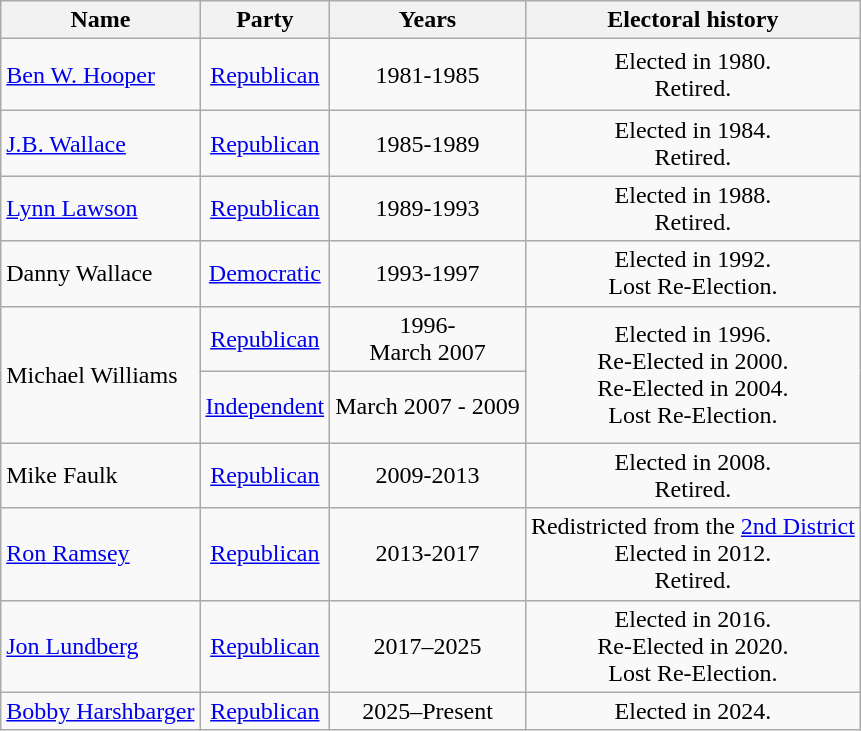<table class=wikitable style="text-align:center">
<tr>
<th>Name</th>
<th>Party</th>
<th>Years</th>
<th>Electoral history</th>
</tr>
<tr style="height:3em">
<td align=left><a href='#'>Ben W. Hooper</a></td>
<td><a href='#'>Republican</a></td>
<td>1981-1985</td>
<td>Elected in 1980.<br> Retired.</td>
</tr>
<tr>
<td align=left><a href='#'>J.B. Wallace</a></td>
<td><a href='#'>Republican</a></td>
<td>1985-1989</td>
<td>Elected in 1984.<br> Retired.</td>
</tr>
<tr>
<td align=left><a href='#'>Lynn Lawson</a></td>
<td><a href='#'>Republican</a></td>
<td>1989-1993</td>
<td>Elected in 1988.<br> Retired.</td>
</tr>
<tr>
<td align=left>Danny Wallace</td>
<td><a href='#'>Democratic</a></td>
<td>1993-1997</td>
<td>Elected in 1992.<br> Lost Re-Election.</td>
</tr>
<tr>
<td rowspan=2 align=left>Michael Williams</td>
<td><a href='#'>Republican</a></td>
<td nowrap>1996-<br> March 2007</td>
<td rowspan=2>Elected in 1996.<br> Re-Elected in 2000.<br> Re-Elected in 2004.<br> Lost Re-Election.</td>
</tr>
<tr style="height:3em">
<td><a href='#'>Independent</a></td>
<td nowrap>March 2007 - 2009</td>
</tr>
<tr>
<td align=left>Mike Faulk</td>
<td><a href='#'>Republican</a></td>
<td>2009-2013</td>
<td>Elected in 2008.<br> Retired.</td>
</tr>
<tr>
<td align=left><a href='#'>Ron Ramsey</a></td>
<td><a href='#'>Republican</a></td>
<td>2013-2017</td>
<td>Redistricted from the <a href='#'>2nd District</a><br>Elected in 2012.<br> Retired.</td>
</tr>
<tr>
<td align=left><a href='#'>Jon Lundberg</a></td>
<td><a href='#'>Republican</a></td>
<td>2017–2025</td>
<td>Elected in 2016.<br> Re-Elected in 2020.<br> Lost Re-Election.</td>
</tr>
<tr>
<td align=left><a href='#'>Bobby Harshbarger</a></td>
<td><a href='#'>Republican</a></td>
<td>2025–Present</td>
<td>Elected in 2024.<br></td>
</tr>
</table>
